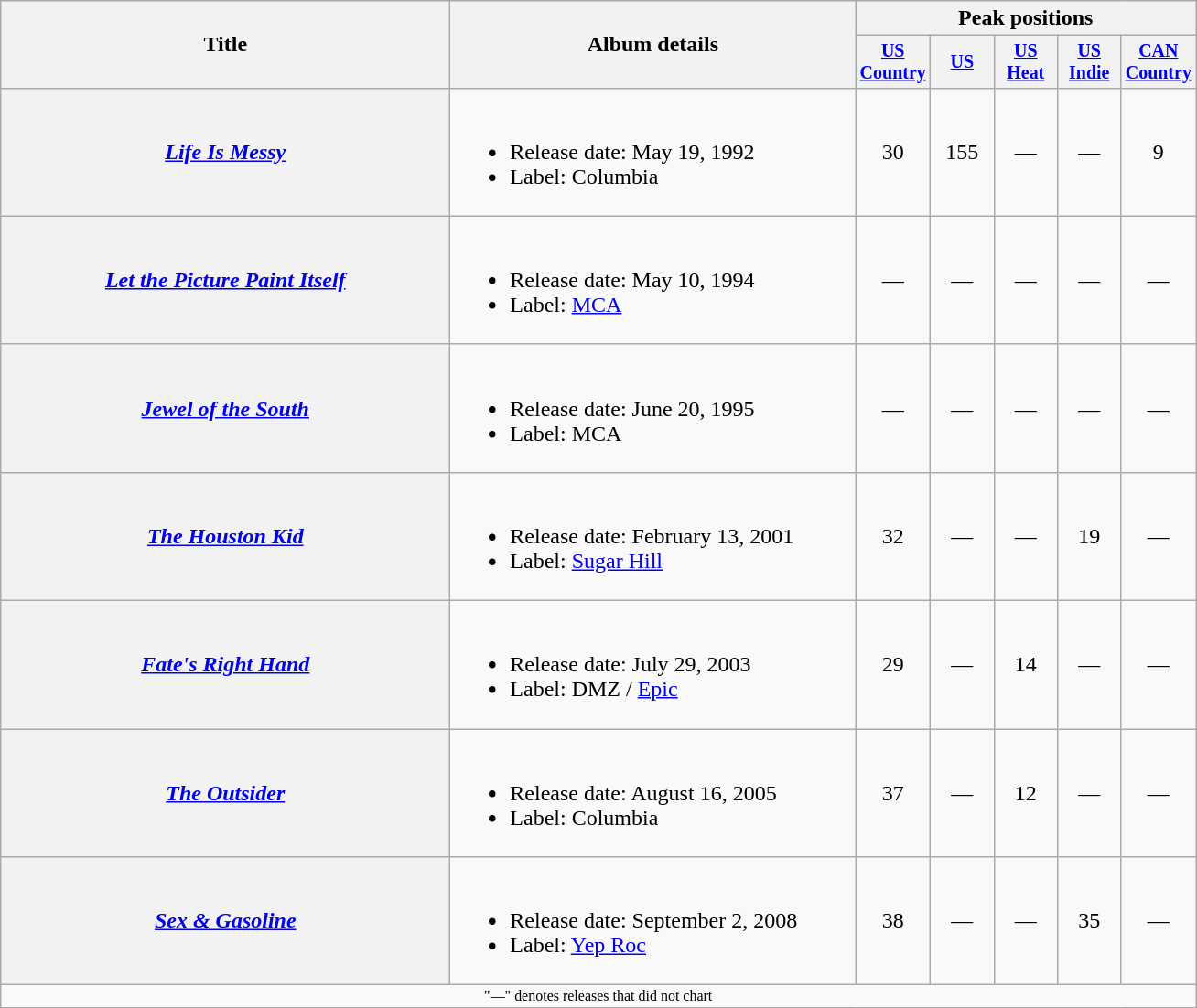<table class="wikitable plainrowheaders" style="text-align:center;">
<tr>
<th rowspan="2" style="width:20em;">Title</th>
<th rowspan="2" style="width:18em;">Album details</th>
<th colspan="5">Peak positions</th>
</tr>
<tr style="font-size:smaller;">
<th width="40"><a href='#'>US Country</a><br></th>
<th width="40"><a href='#'>US</a><br></th>
<th width="40"><a href='#'>US Heat</a><br></th>
<th width="40"><a href='#'>US Indie</a><br></th>
<th width="40"><a href='#'>CAN Country</a><br></th>
</tr>
<tr>
<th scope="row"><em><a href='#'>Life Is Messy</a></em></th>
<td align="left"><br><ul><li>Release date: May 19, 1992</li><li>Label: Columbia</li></ul></td>
<td>30</td>
<td>155</td>
<td>—</td>
<td>—</td>
<td>9</td>
</tr>
<tr>
<th scope="row"><em><a href='#'>Let the Picture Paint Itself</a></em></th>
<td align="left"><br><ul><li>Release date: May 10, 1994</li><li>Label: <a href='#'>MCA</a></li></ul></td>
<td>—</td>
<td>—</td>
<td>—</td>
<td>—</td>
<td>—</td>
</tr>
<tr>
<th scope="row"><em><a href='#'>Jewel of the South</a></em></th>
<td align="left"><br><ul><li>Release date: June 20, 1995</li><li>Label: MCA</li></ul></td>
<td>—</td>
<td>—</td>
<td>—</td>
<td>—</td>
<td>—</td>
</tr>
<tr>
<th scope="row"><em><a href='#'>The Houston Kid</a></em></th>
<td align="left"><br><ul><li>Release date: February 13, 2001</li><li>Label: <a href='#'>Sugar Hill</a></li></ul></td>
<td>32</td>
<td>—</td>
<td>—</td>
<td>19</td>
<td>—</td>
</tr>
<tr>
<th scope="row"><em><a href='#'>Fate's Right Hand</a></em></th>
<td align="left"><br><ul><li>Release date: July 29, 2003</li><li>Label: DMZ / <a href='#'>Epic</a></li></ul></td>
<td>29</td>
<td>—</td>
<td>14</td>
<td>—</td>
<td>—</td>
</tr>
<tr>
<th scope="row"><em><a href='#'>The Outsider</a></em></th>
<td align="left"><br><ul><li>Release date: August 16, 2005</li><li>Label: Columbia</li></ul></td>
<td>37</td>
<td>—</td>
<td>12</td>
<td>—</td>
<td>—</td>
</tr>
<tr>
<th scope="row"><em><a href='#'>Sex & Gasoline</a></em></th>
<td align="left"><br><ul><li>Release date: September 2, 2008</li><li>Label: <a href='#'>Yep Roc</a></li></ul></td>
<td>38</td>
<td>—</td>
<td>—</td>
<td>35</td>
<td>—</td>
</tr>
<tr>
<td colspan="7" style="font-size:8pt">"—" denotes releases that did not chart</td>
</tr>
</table>
